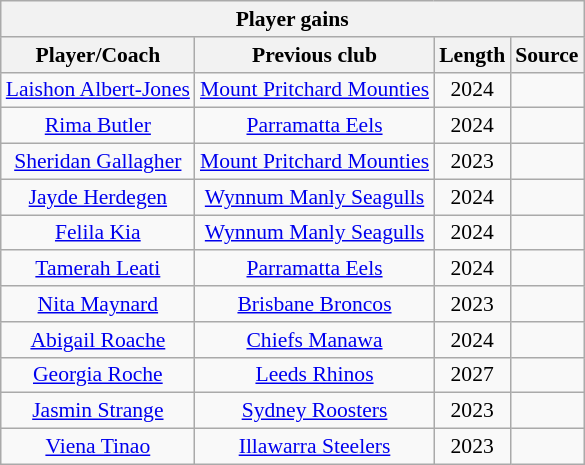<table class="wikitable sortable" style="text-align: center; font-size:90%">
<tr>
<th colspan="4">Player gains</th>
</tr>
<tr style="background:#efefef;">
<th>Player/Coach</th>
<th>Previous club</th>
<th>Length</th>
<th>Source</th>
</tr>
<tr>
<td><a href='#'>Laishon Albert-Jones</a></td>
<td><a href='#'>Mount Pritchard Mounties</a></td>
<td>2024</td>
<td></td>
</tr>
<tr>
<td><a href='#'>Rima Butler</a></td>
<td><a href='#'>Parramatta Eels</a></td>
<td>2024</td>
<td></td>
</tr>
<tr>
<td><a href='#'>Sheridan Gallagher</a></td>
<td><a href='#'>Mount Pritchard Mounties</a></td>
<td>2023</td>
<td></td>
</tr>
<tr>
<td><a href='#'>Jayde Herdegen</a></td>
<td><a href='#'>Wynnum Manly Seagulls</a></td>
<td>2024</td>
<td></td>
</tr>
<tr>
<td><a href='#'>Felila Kia</a></td>
<td><a href='#'>Wynnum Manly Seagulls</a></td>
<td>2024</td>
<td></td>
</tr>
<tr>
<td><a href='#'>Tamerah Leati</a></td>
<td><a href='#'>Parramatta Eels</a></td>
<td>2024</td>
<td></td>
</tr>
<tr>
<td><a href='#'>Nita Maynard</a></td>
<td><a href='#'>Brisbane Broncos</a></td>
<td>2023</td>
<td></td>
</tr>
<tr>
<td><a href='#'>Abigail Roache</a></td>
<td><a href='#'>Chiefs Manawa</a></td>
<td>2024</td>
<td></td>
</tr>
<tr>
<td><a href='#'>Georgia Roche</a></td>
<td><a href='#'>Leeds Rhinos</a></td>
<td>2027</td>
<td></td>
</tr>
<tr>
<td><a href='#'>Jasmin Strange</a></td>
<td><a href='#'>Sydney Roosters</a></td>
<td>2023</td>
<td></td>
</tr>
<tr>
<td><a href='#'>Viena Tinao</a></td>
<td><a href='#'>Illawarra Steelers</a></td>
<td>2023</td>
<td></td>
</tr>
</table>
